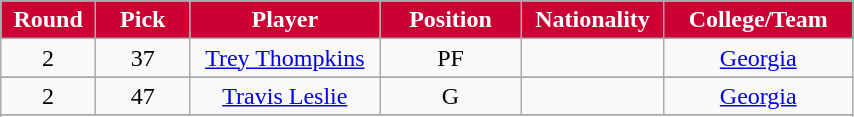<table class="wikitable sortable sortable">
<tr>
<th style="background:#CC0033; color:white" width="10%">Round</th>
<th style="background:#CC0033; color:white" width="10%">Pick</th>
<th style="background:#CC0033; color:white" width="20%">Player</th>
<th style="background:#CC0033; color:white" width="15%">Position</th>
<th style="background:#CC0033; color:white" width="15%">Nationality</th>
<th style="background:#CC0033; color:white" width="20%">College/Team</th>
</tr>
<tr style="text-align: center">
<td>2</td>
<td>37</td>
<td><a href='#'>Trey Thompkins</a></td>
<td>PF</td>
<td></td>
<td><a href='#'>Georgia</a></td>
</tr>
<tr style="text-align: center">
</tr>
<tr style="text-align: center">
<td>2</td>
<td>47</td>
<td><a href='#'>Travis Leslie</a></td>
<td>G</td>
<td></td>
<td><a href='#'>Georgia</a></td>
</tr>
<tr style="text-align: center">
</tr>
<tr style="text-align: center">
</tr>
</table>
